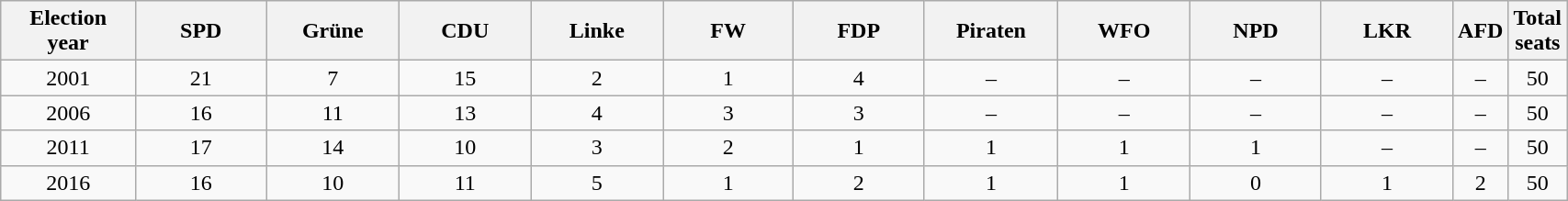<table width="90%" class="wikitable">
<tr>
<th width="9%">Election<br>year</th>
<th width="9%">SPD</th>
<th width="9%">Grüne</th>
<th width="9%">CDU</th>
<th width="9%">Linke</th>
<th width="9%">FW</th>
<th width="9%">FDP</th>
<th width="9%">Piraten</th>
<th width="9%">WFO</th>
<th width="9%">NPD</th>
<th width="9%">LKR</th>
<th width="9%">AFD</th>
<th width="9%">Total<br>seats</th>
</tr>
<tr align="center">
<td>2001</td>
<td>21</td>
<td>7</td>
<td>15</td>
<td>2</td>
<td>1</td>
<td>4</td>
<td>–</td>
<td>–</td>
<td>–</td>
<td>–</td>
<td>–</td>
<td>50</td>
</tr>
<tr align="center">
<td>2006</td>
<td>16</td>
<td>11</td>
<td>13</td>
<td>4</td>
<td>3</td>
<td>3</td>
<td>–</td>
<td>–</td>
<td>–</td>
<td>–</td>
<td>–</td>
<td>50</td>
</tr>
<tr align="center">
<td>2011</td>
<td>17</td>
<td>14</td>
<td>10</td>
<td>3</td>
<td>2</td>
<td>1</td>
<td>1</td>
<td>1</td>
<td>1</td>
<td>–</td>
<td>–</td>
<td>50</td>
</tr>
<tr align="center">
<td>2016</td>
<td>16</td>
<td>10</td>
<td>11</td>
<td>5</td>
<td>1</td>
<td>2</td>
<td>1</td>
<td>1</td>
<td>0</td>
<td>1</td>
<td>2</td>
<td>50</td>
</tr>
</table>
